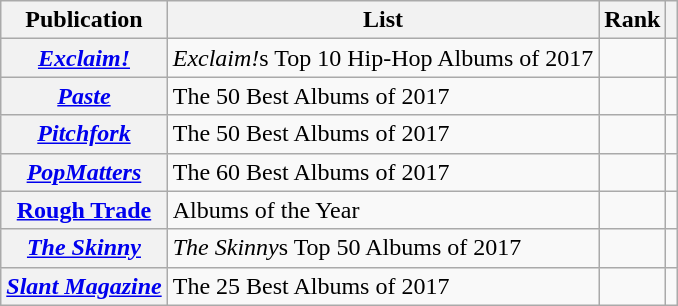<table class="wikitable sortable plainrowheaders" style="border:none; margin:0;">
<tr>
<th scope="col">Publication</th>
<th scope="col" class="unsortable">List</th>
<th scope="col" data-sort-type="number">Rank</th>
<th scope="col" class="unsortable"></th>
</tr>
<tr>
<th scope="row"><em><a href='#'>Exclaim!</a></em></th>
<td><em>Exclaim!</em>s Top 10 Hip-Hop Albums of 2017</td>
<td></td>
<td></td>
</tr>
<tr>
<th scope="row"><em><a href='#'>Paste</a></em></th>
<td>The 50 Best Albums of 2017</td>
<td></td>
<td></td>
</tr>
<tr>
<th scope="row"><em><a href='#'>Pitchfork</a></em></th>
<td>The 50 Best Albums of 2017</td>
<td></td>
<td></td>
</tr>
<tr>
<th scope="row"><em><a href='#'>PopMatters</a></em></th>
<td>The 60 Best Albums of 2017</td>
<td></td>
<td></td>
</tr>
<tr>
<th scope="row"><a href='#'>Rough Trade</a></th>
<td>Albums of the Year</td>
<td></td>
<td></td>
</tr>
<tr>
<th scope="row"><em><a href='#'>The Skinny</a></em></th>
<td><em>The Skinny</em>s Top 50 Albums of 2017</td>
<td></td>
<td></td>
</tr>
<tr>
<th scope="row"><em><a href='#'>Slant Magazine</a></em></th>
<td>The 25 Best Albums of 2017</td>
<td></td>
<td></td>
</tr>
</table>
